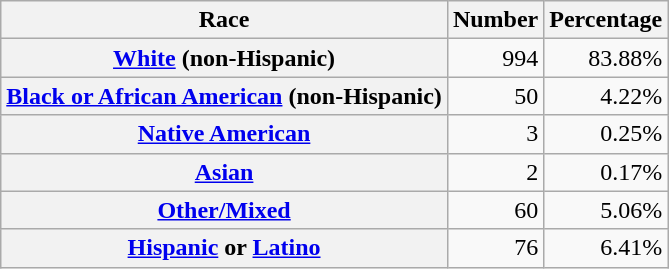<table class="wikitable" style="text-align:right">
<tr>
<th scope="col">Race</th>
<th scope="col">Number</th>
<th scope="col">Percentage</th>
</tr>
<tr>
<th scope="row"><a href='#'>White</a> (non-Hispanic)</th>
<td>994</td>
<td>83.88%</td>
</tr>
<tr>
<th scope="row"><a href='#'>Black or African American</a> (non-Hispanic)</th>
<td>50</td>
<td>4.22%</td>
</tr>
<tr>
<th scope="row"><a href='#'>Native American</a></th>
<td>3</td>
<td>0.25%</td>
</tr>
<tr>
<th scope="row"><a href='#'>Asian</a></th>
<td>2</td>
<td>0.17%</td>
</tr>
<tr>
<th scope="row"><a href='#'>Other/Mixed</a></th>
<td>60</td>
<td>5.06%</td>
</tr>
<tr>
<th scope="row"><a href='#'>Hispanic</a> or <a href='#'>Latino</a></th>
<td>76</td>
<td>6.41%</td>
</tr>
</table>
